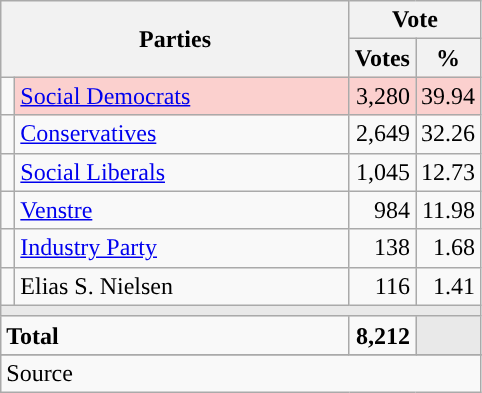<table class="wikitable" style="text-align:right;">
<tr>
<th style="text-align:centre;" rowspan="2" colspan="2" width="225">Parties</th>
<th colspan="3">Vote</th>
</tr>
<tr>
<th width="15">Votes</th>
<th width="15">%</th>
</tr>
<tr>
<td width="2" style="color:inherit;background:"></td>
<td bgcolor=#fbd0ce  align="left"><a href='#'>Social Democrats</a></td>
<td bgcolor=#fbd0ce>3,280</td>
<td bgcolor=#fbd0ce>39.94</td>
</tr>
<tr>
<td width="2" style="color:inherit;background:"></td>
<td align="left"><a href='#'>Conservatives</a></td>
<td>2,649</td>
<td>32.26</td>
</tr>
<tr>
<td width="2" style="color:inherit;background:"></td>
<td align="left"><a href='#'>Social Liberals</a></td>
<td>1,045</td>
<td>12.73</td>
</tr>
<tr>
<td width="2" style="color:inherit;background:"></td>
<td align="left"><a href='#'>Venstre</a></td>
<td>984</td>
<td>11.98</td>
</tr>
<tr>
<td width="2" style="color:inherit;background:"></td>
<td align="left"><a href='#'>Industry Party</a></td>
<td>138</td>
<td>1.68</td>
</tr>
<tr>
<td width="2" style="color:inherit;background:"></td>
<td align="left">Elias S. Nielsen</td>
<td>116</td>
<td>1.41</td>
</tr>
<tr>
<td colspan="7" bgcolor="#E9E9E9"></td>
</tr>
<tr>
<td align="left" colspan="2"><strong>Total</strong></td>
<td><strong>8,212</strong></td>
<td bgcolor="#E9E9E9" colspan="2"></td>
</tr>
<tr>
</tr>
<tr>
<td align="left" colspan="6">Source</td>
</tr>
</table>
